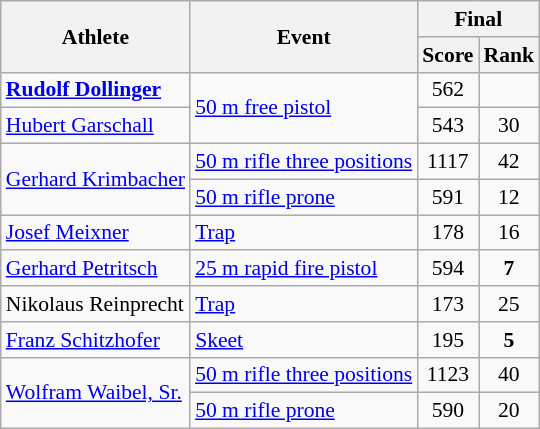<table class="wikitable" style="font-size:90%">
<tr>
<th rowspan="2">Athlete</th>
<th rowspan="2">Event</th>
<th colspan="2">Final</th>
</tr>
<tr>
<th>Score</th>
<th>Rank</th>
</tr>
<tr>
<td><strong><a href='#'>Rudolf Dollinger</a></strong></td>
<td rowspan=2><a href='#'>50 m free pistol</a></td>
<td align="center">562</td>
<td align="center"></td>
</tr>
<tr>
<td><a href='#'>Hubert Garschall</a></td>
<td align="center">543</td>
<td align="center">30</td>
</tr>
<tr>
<td rowspan=2><a href='#'>Gerhard Krimbacher</a></td>
<td><a href='#'>50 m rifle three positions</a></td>
<td align="center">1117</td>
<td align="center">42</td>
</tr>
<tr>
<td><a href='#'>50 m rifle prone</a></td>
<td align="center">591</td>
<td align="center">12</td>
</tr>
<tr>
<td><a href='#'>Josef Meixner</a></td>
<td><a href='#'>Trap</a></td>
<td align="center">178</td>
<td align="center">16</td>
</tr>
<tr>
<td><a href='#'>Gerhard Petritsch</a></td>
<td><a href='#'>25 m rapid fire pistol</a></td>
<td align="center">594</td>
<td align="center"><strong>7</strong></td>
</tr>
<tr>
<td>Nikolaus Reinprecht</td>
<td><a href='#'>Trap</a></td>
<td align="center">173</td>
<td align="center">25</td>
</tr>
<tr>
<td><a href='#'>Franz Schitzhofer</a></td>
<td><a href='#'>Skeet</a></td>
<td align="center">195</td>
<td align="center"><strong>5</strong></td>
</tr>
<tr>
<td rowspan=2><a href='#'>Wolfram Waibel, Sr.</a></td>
<td><a href='#'>50 m rifle three positions</a></td>
<td align="center">1123</td>
<td align="center">40</td>
</tr>
<tr>
<td><a href='#'>50 m rifle prone</a></td>
<td align="center">590</td>
<td align="center">20</td>
</tr>
</table>
